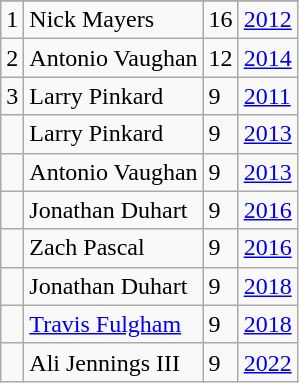<table class="wikitable">
<tr>
</tr>
<tr>
<td>1</td>
<td>Nick Mayers</td>
<td>16</td>
<td><a href='#'>2012</a></td>
</tr>
<tr>
<td>2</td>
<td>Antonio Vaughan</td>
<td>12</td>
<td><a href='#'>2014</a></td>
</tr>
<tr>
<td>3</td>
<td>Larry Pinkard</td>
<td>9</td>
<td><a href='#'>2011</a></td>
</tr>
<tr>
<td></td>
<td>Larry Pinkard</td>
<td>9</td>
<td><a href='#'>2013</a></td>
</tr>
<tr>
<td></td>
<td>Antonio Vaughan</td>
<td>9</td>
<td><a href='#'>2013</a></td>
</tr>
<tr>
<td></td>
<td>Jonathan Duhart</td>
<td>9</td>
<td><a href='#'>2016</a></td>
</tr>
<tr>
<td></td>
<td>Zach Pascal</td>
<td>9</td>
<td><a href='#'>2016</a></td>
</tr>
<tr>
<td></td>
<td>Jonathan Duhart</td>
<td>9</td>
<td><a href='#'>2018</a></td>
</tr>
<tr>
<td></td>
<td><a href='#'>Travis Fulgham</a></td>
<td>9</td>
<td><a href='#'>2018</a></td>
</tr>
<tr>
<td></td>
<td>Ali Jennings III</td>
<td>9</td>
<td><a href='#'>2022</a></td>
</tr>
</table>
